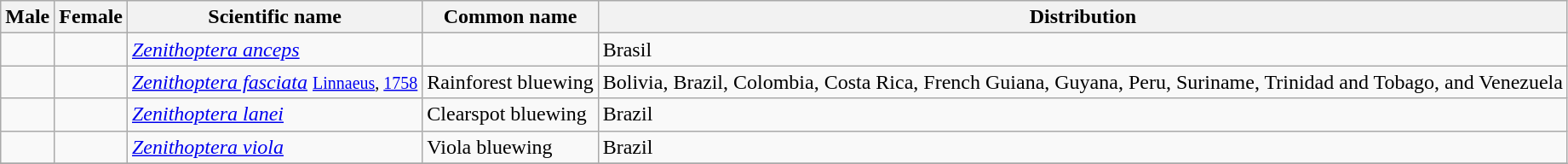<table class="wikitable">
<tr>
<th>Male</th>
<th>Female</th>
<th>Scientific name</th>
<th>Common name</th>
<th>Distribution</th>
</tr>
<tr>
<td></td>
<td></td>
<td><em><a href='#'>Zenithoptera anceps</a></em> </td>
<td></td>
<td>Brasil</td>
</tr>
<tr>
<td></td>
<td></td>
<td><em><a href='#'>Zenithoptera fasciata</a></em> <small><a href='#'>Linnaeus</a>, <a href='#'>1758</a></small></td>
<td>Rainforest bluewing</td>
<td>Bolivia, Brazil, Colombia, Costa Rica, French Guiana, Guyana, Peru, Suriname, Trinidad and Tobago, and Venezuela</td>
</tr>
<tr>
<td></td>
<td></td>
<td><em><a href='#'>Zenithoptera lanei</a></em> </td>
<td>Clearspot bluewing</td>
<td>Brazil</td>
</tr>
<tr>
<td></td>
<td></td>
<td><em><a href='#'>Zenithoptera viola</a></em> </td>
<td>Viola bluewing</td>
<td>Brazil</td>
</tr>
<tr>
</tr>
</table>
